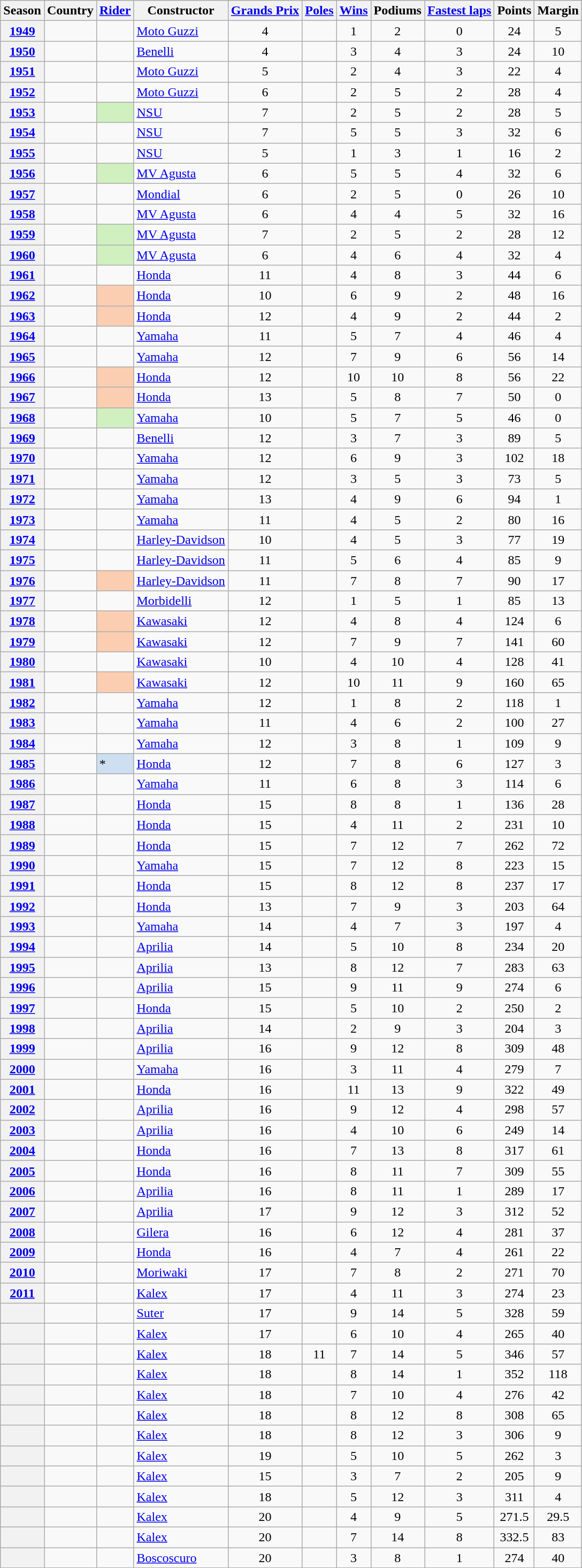<table class="wikitable plainrowheaders sortable">
<tr>
<th scope=col>Season</th>
<th scope=col>Country</th>
<th scope=col><a href='#'>Rider</a></th>
<th scope=col>Constructor</th>
<th scope="col"><a href='#'>Grands Prix</a></th>
<th scope=col><a href='#'>Poles</a></th>
<th scope=col><a href='#'>Wins</a></th>
<th scope=col>Podiums</th>
<th scope=col><a href='#'>Fastest laps</a></th>
<th scope=col>Points</th>
<th scope=col>Margin</th>
</tr>
<tr>
<th scope="row" style="text-align:center"><a href='#'>1949</a></th>
<td></td>
<td></td>
<td><a href='#'>Moto Guzzi</a></td>
<td align=center>4</td>
<td align=center></td>
<td align=center>1</td>
<td align=center>2</td>
<td align=center>0</td>
<td align=center>24</td>
<td align=center>5</td>
</tr>
<tr>
<th scope="row" style="text-align:center"><a href='#'>1950</a></th>
<td></td>
<td></td>
<td><a href='#'>Benelli</a></td>
<td align=center>4</td>
<td align=center></td>
<td align=center>3</td>
<td align=center>4</td>
<td align=center>3</td>
<td align=center>24</td>
<td align=center>10</td>
</tr>
<tr>
<th scope="row" style="text-align:center"><a href='#'>1951</a></th>
<td></td>
<td></td>
<td><a href='#'>Moto Guzzi</a></td>
<td align=center>5</td>
<td align=center></td>
<td align=center>2</td>
<td align=center>4</td>
<td align=center>3</td>
<td align=center>22</td>
<td align=center>4</td>
</tr>
<tr>
<th scope="row" style="text-align:center"><a href='#'>1952</a></th>
<td></td>
<td></td>
<td><a href='#'>Moto Guzzi</a></td>
<td align=center>6</td>
<td align=center></td>
<td align=center>2</td>
<td align=center>5</td>
<td align=center>2</td>
<td align=center>28</td>
<td align=center>4</td>
</tr>
<tr>
<th scope="row" style="text-align:center"><a href='#'>1953</a></th>
<td></td>
<td style="background:#D0F0C0;"><sup></sup></td>
<td><a href='#'>NSU</a></td>
<td align=center>7</td>
<td align=center></td>
<td align=center>2</td>
<td align=center>5</td>
<td align=center>2</td>
<td align=center>28</td>
<td align=center>5</td>
</tr>
<tr>
<th scope="row" style="text-align:center"><a href='#'>1954</a></th>
<td></td>
<td></td>
<td><a href='#'>NSU</a></td>
<td align=center>7</td>
<td align=center></td>
<td align=center>5</td>
<td align=center>5</td>
<td align=center>3</td>
<td align=center>32</td>
<td align=center>6</td>
</tr>
<tr>
<th scope="row" style="text-align:center"><a href='#'>1955</a></th>
<td></td>
<td></td>
<td><a href='#'>NSU</a></td>
<td align=center>5</td>
<td align=center></td>
<td align=center>1</td>
<td align=center>3</td>
<td align=center>1</td>
<td align=center>16</td>
<td align=center>2</td>
</tr>
<tr>
<th scope="row" style="text-align:center"><a href='#'>1956</a></th>
<td></td>
<td style="background:#D0F0C0;"><sup></sup></td>
<td><a href='#'>MV Agusta</a></td>
<td align=center>6</td>
<td align=center></td>
<td align=center>5</td>
<td align=center>5</td>
<td align=center>4</td>
<td align=center>32</td>
<td align=center>6</td>
</tr>
<tr>
<th scope="row" style="text-align:center"><a href='#'>1957</a></th>
<td></td>
<td></td>
<td><a href='#'>Mondial</a></td>
<td align=center>6</td>
<td align=center></td>
<td align=center>2</td>
<td align=center>5</td>
<td align=center>0</td>
<td align=center>26</td>
<td align=center>10</td>
</tr>
<tr>
<th scope="row" style="text-align:center"><a href='#'>1958</a></th>
<td></td>
<td></td>
<td><a href='#'>MV Agusta</a></td>
<td align=center>6</td>
<td align=center></td>
<td align=center>4</td>
<td align=center>4</td>
<td align=center>5</td>
<td align=center>32</td>
<td align=center>16</td>
</tr>
<tr>
<th scope="row" style="text-align:center"><a href='#'>1959</a></th>
<td></td>
<td style="background:#D0F0C0;"><sup></sup></td>
<td><a href='#'>MV Agusta</a></td>
<td align=center>7</td>
<td align=center></td>
<td align=center>2</td>
<td align=center>5</td>
<td align=center>2</td>
<td align=center>28</td>
<td align=center>12</td>
</tr>
<tr>
<th scope="row" style="text-align:center"><a href='#'>1960</a></th>
<td></td>
<td style="background:#D0F0C0;"><sup></sup></td>
<td><a href='#'>MV Agusta</a></td>
<td align=center>6</td>
<td align=center></td>
<td align=center>4</td>
<td align=center>6</td>
<td align=center>4</td>
<td align=center>32</td>
<td align=center>4</td>
</tr>
<tr>
<th scope="row" style="text-align:center"><a href='#'>1961</a></th>
<td></td>
<td></td>
<td><a href='#'>Honda</a></td>
<td align=center>11</td>
<td align=center></td>
<td align=center>4</td>
<td align=center>8</td>
<td align=center>3</td>
<td align=center>44</td>
<td align=center>6</td>
</tr>
<tr>
<th scope="row" style="text-align:center"><a href='#'>1962</a></th>
<td></td>
<td style="background:#FBCEB1;"><sup></sup></td>
<td><a href='#'>Honda</a></td>
<td align=center>10</td>
<td align=center></td>
<td align=center>6</td>
<td align=center>9</td>
<td align=center>2</td>
<td align=center>48</td>
<td align=center>16</td>
</tr>
<tr>
<th scope="row" style="text-align:center"><a href='#'>1963</a></th>
<td></td>
<td style="background:#FBCEB1;"><sup></sup></td>
<td><a href='#'>Honda</a></td>
<td align=center>12</td>
<td align=center></td>
<td align=center>4</td>
<td align=center>9</td>
<td align=center>2</td>
<td align=center>44</td>
<td align=center>2</td>
</tr>
<tr>
<th scope="row" style="text-align:center"><a href='#'>1964</a></th>
<td></td>
<td></td>
<td><a href='#'>Yamaha</a></td>
<td align=center>11</td>
<td align=center></td>
<td align=center>5</td>
<td align=center>7</td>
<td align=center>4</td>
<td align=center>46</td>
<td align=center>4</td>
</tr>
<tr>
<th scope="row" style="text-align:center"><a href='#'>1965</a></th>
<td></td>
<td></td>
<td><a href='#'>Yamaha</a></td>
<td align=center>12</td>
<td align=center></td>
<td align=center>7</td>
<td align=center>9</td>
<td align=center>6</td>
<td align=center>56</td>
<td align=center>14</td>
</tr>
<tr>
<th scope="row" style="text-align:center"><a href='#'>1966</a></th>
<td></td>
<td style="background:#FBCEB1;"><sup></sup></td>
<td><a href='#'>Honda</a></td>
<td align=center>12</td>
<td align=center></td>
<td align=center>10</td>
<td align=center>10</td>
<td align=center>8</td>
<td align=center>56</td>
<td align=center>22</td>
</tr>
<tr>
<th scope="row" style="text-align:center"><a href='#'>1967</a></th>
<td></td>
<td style="background:#FBCEB1;"><sup></sup></td>
<td><a href='#'>Honda</a></td>
<td align=center>13</td>
<td align=center></td>
<td align=center>5</td>
<td align=center>8</td>
<td align=center>7</td>
<td align=center>50</td>
<td align=center>0</td>
</tr>
<tr>
<th scope="row" style="text-align:center"><a href='#'>1968</a></th>
<td></td>
<td style="background:#D0F0C0;"><sup></sup></td>
<td><a href='#'>Yamaha</a></td>
<td align=center>10</td>
<td align=center></td>
<td align=center>5</td>
<td align=center>7</td>
<td align=center>5</td>
<td align=center>46</td>
<td align=center>0</td>
</tr>
<tr>
<th scope="row" style="text-align:center"><a href='#'>1969</a></th>
<td></td>
<td></td>
<td><a href='#'>Benelli</a></td>
<td align=center>12</td>
<td align=center></td>
<td align=center>3</td>
<td align=center>7</td>
<td align=center>3</td>
<td align=center>89</td>
<td align=center>5</td>
</tr>
<tr>
<th scope="row" style="text-align:center"><a href='#'>1970</a></th>
<td></td>
<td></td>
<td><a href='#'>Yamaha</a></td>
<td align=center>12</td>
<td align=center></td>
<td align=center>6</td>
<td align=center>9</td>
<td align=center>3</td>
<td align=center>102</td>
<td align=center>18</td>
</tr>
<tr>
<th scope="row" style="text-align:center"><a href='#'>1971</a></th>
<td></td>
<td></td>
<td><a href='#'>Yamaha</a></td>
<td align=center>12</td>
<td align=center></td>
<td align=center>3</td>
<td align=center>5</td>
<td align=center>3</td>
<td align=center>73</td>
<td align=center>5</td>
</tr>
<tr>
<th scope="row" style="text-align:center"><a href='#'>1972</a></th>
<td></td>
<td></td>
<td><a href='#'>Yamaha</a></td>
<td align=center>13</td>
<td align=center></td>
<td align=center>4</td>
<td align=center>9</td>
<td align=center>6</td>
<td align=center>94</td>
<td align=center>1</td>
</tr>
<tr>
<th scope="row" style="text-align:center"><a href='#'>1973</a></th>
<td></td>
<td></td>
<td><a href='#'>Yamaha</a></td>
<td align=center>11</td>
<td align=center></td>
<td align=center>4</td>
<td align=center>5</td>
<td align=center>2</td>
<td align=center>80</td>
<td align=center>16</td>
</tr>
<tr>
<th scope="row" style="text-align:center"><a href='#'>1974</a></th>
<td></td>
<td></td>
<td><a href='#'>Harley-Davidson</a></td>
<td align=center>10</td>
<td align=center></td>
<td align=center>4</td>
<td align=center>5</td>
<td align=center>3</td>
<td align=center>77</td>
<td align=center>19</td>
</tr>
<tr>
<th scope="row" style="text-align:center"><a href='#'>1975</a></th>
<td></td>
<td></td>
<td><a href='#'>Harley-Davidson</a></td>
<td align=center>11</td>
<td align=center></td>
<td align=center>5</td>
<td align=center>6</td>
<td align=center>4</td>
<td align=center>85</td>
<td align=center>9</td>
</tr>
<tr>
<th scope="row" style="text-align:center"><a href='#'>1976</a></th>
<td></td>
<td style="background:#FBCEB1;"> </td>
<td><a href='#'>Harley-Davidson</a></td>
<td align=center>11</td>
<td align=center></td>
<td align=center>7</td>
<td align=center>8</td>
<td align=center>7</td>
<td align=center>90</td>
<td align=center>17</td>
</tr>
<tr>
<th scope="row" style="text-align:center"><a href='#'>1977</a></th>
<td></td>
<td></td>
<td><a href='#'>Morbidelli</a></td>
<td align=center>12</td>
<td align=center></td>
<td align=center>1</td>
<td align=center>5</td>
<td align=center>1</td>
<td align=center>85</td>
<td align=center>13</td>
</tr>
<tr>
<th scope="row" style="text-align:center"><a href='#'>1978</a></th>
<td></td>
<td style="background:#FBCEB1;"><sup></sup></td>
<td><a href='#'>Kawasaki</a></td>
<td align=center>12</td>
<td align=center></td>
<td align=center>4</td>
<td align=center>8</td>
<td align=center>4</td>
<td align=center>124</td>
<td align=center>6</td>
</tr>
<tr>
<th scope="row" style="text-align:center"><a href='#'>1979</a></th>
<td></td>
<td style="background:#FBCEB1;"><sup></sup></td>
<td><a href='#'>Kawasaki</a></td>
<td align=center>12</td>
<td align=center></td>
<td align=center>7</td>
<td align=center>9</td>
<td align=center>7</td>
<td align=center>141</td>
<td align=center>60</td>
</tr>
<tr>
<th scope="row" style="text-align:center"><a href='#'>1980</a></th>
<td></td>
<td></td>
<td><a href='#'>Kawasaki</a></td>
<td align=center>10</td>
<td align=center></td>
<td align=center>4</td>
<td align=center>10</td>
<td align=center>4</td>
<td align=center>128</td>
<td align=center>41</td>
</tr>
<tr>
<th scope="row" style="text-align:center"><a href='#'>1981</a></th>
<td></td>
<td style="background:#FBCEB1;"><sup></sup></td>
<td><a href='#'>Kawasaki</a></td>
<td align=center>12</td>
<td align=center></td>
<td align=center>10</td>
<td align=center>11</td>
<td align=center>9</td>
<td align=center>160</td>
<td align=center>65</td>
</tr>
<tr>
<th scope="row" style="text-align:center"><a href='#'>1982</a></th>
<td></td>
<td></td>
<td><a href='#'>Yamaha</a></td>
<td align=center>12</td>
<td align=center></td>
<td align=center>1</td>
<td align=center>8</td>
<td align=center>2</td>
<td align=center>118</td>
<td align=center>1</td>
</tr>
<tr>
<th scope="row" style="text-align:center"><a href='#'>1983</a></th>
<td></td>
<td></td>
<td><a href='#'>Yamaha</a></td>
<td align=center>11</td>
<td align=center></td>
<td align=center>4</td>
<td align=center>6</td>
<td align=center>2</td>
<td align=center>100</td>
<td align=center>27</td>
</tr>
<tr>
<th scope="row" style="text-align:center"><a href='#'>1984</a></th>
<td></td>
<td></td>
<td><a href='#'>Yamaha</a></td>
<td align=center>12</td>
<td align=center></td>
<td align=center>3</td>
<td align=center>8</td>
<td align=center>1</td>
<td align=center>109</td>
<td align=center>9</td>
</tr>
<tr>
<th scope="row" style="text-align:center"><a href='#'>1985</a></th>
<td></td>
<td style="background:#cedff2;"> *</td>
<td><a href='#'>Honda</a></td>
<td align=center>12</td>
<td align=center></td>
<td align=center>7</td>
<td align=center>8</td>
<td align=center>6</td>
<td align=center>127</td>
<td align=center>3</td>
</tr>
<tr>
<th scope="row" style="text-align:center"><a href='#'>1986</a></th>
<td></td>
<td></td>
<td><a href='#'>Yamaha</a></td>
<td align=center>11</td>
<td align=center></td>
<td align=center>6</td>
<td align=center>8</td>
<td align=center>3</td>
<td align=center>114</td>
<td align=center>6</td>
</tr>
<tr>
<th scope="row" style="text-align:center"><a href='#'>1987</a></th>
<td></td>
<td></td>
<td><a href='#'>Honda</a></td>
<td align=center>15</td>
<td align=center></td>
<td align=center>8</td>
<td align=center>8</td>
<td align=center>1</td>
<td align=center>136</td>
<td align=center>28</td>
</tr>
<tr>
<th scope="row" style="text-align:center"><a href='#'>1988</a></th>
<td></td>
<td></td>
<td><a href='#'>Honda</a></td>
<td align=center>15</td>
<td align=center></td>
<td align=center>4</td>
<td align=center>11</td>
<td align=center>2</td>
<td align=center>231</td>
<td align=center>10</td>
</tr>
<tr>
<th scope="row" style="text-align:center"><a href='#'>1989</a></th>
<td></td>
<td></td>
<td><a href='#'>Honda</a></td>
<td align=center>15</td>
<td align=center></td>
<td align=center>7</td>
<td align=center>12</td>
<td align=center>7</td>
<td align=center>262</td>
<td align=center>72</td>
</tr>
<tr>
<th scope="row" style="text-align:center"><a href='#'>1990</a></th>
<td></td>
<td></td>
<td><a href='#'>Yamaha</a></td>
<td align=center>15</td>
<td align=center></td>
<td align=center>7</td>
<td align=center>12</td>
<td align=center>8</td>
<td align=center>223</td>
<td align=center>15</td>
</tr>
<tr>
<th scope="row" style="text-align:center"><a href='#'>1991</a></th>
<td></td>
<td></td>
<td><a href='#'>Honda</a></td>
<td align=center>15</td>
<td align=center></td>
<td align=center>8</td>
<td align=center>12</td>
<td align=center>8</td>
<td align=center>237</td>
<td align=center>17</td>
</tr>
<tr>
<th scope="row" style="text-align:center"><a href='#'>1992</a></th>
<td></td>
<td></td>
<td><a href='#'>Honda</a></td>
<td align=center>13</td>
<td align=center></td>
<td align=center>7</td>
<td align=center>9</td>
<td align=center>3</td>
<td align=center>203</td>
<td align=center>64</td>
</tr>
<tr>
<th scope="row" style="text-align:center"><a href='#'>1993</a></th>
<td></td>
<td></td>
<td><a href='#'>Yamaha</a></td>
<td align=center>14</td>
<td align=center></td>
<td align=center>4</td>
<td align=center>7</td>
<td align=center>3</td>
<td align=center>197</td>
<td align=center>4</td>
</tr>
<tr>
<th scope="row" style="text-align:center"><a href='#'>1994</a></th>
<td></td>
<td></td>
<td><a href='#'>Aprilia</a></td>
<td align=center>14</td>
<td align=center></td>
<td align=center>5</td>
<td align=center>10</td>
<td align=center>8</td>
<td align=center>234</td>
<td align=center>20</td>
</tr>
<tr>
<th scope="row" style="text-align:center"><a href='#'>1995</a></th>
<td></td>
<td></td>
<td><a href='#'>Aprilia</a></td>
<td align=center>13</td>
<td align=center></td>
<td align=center>8</td>
<td align=center>12</td>
<td align=center>7</td>
<td align=center>283</td>
<td align=center>63</td>
</tr>
<tr>
<th scope="row" style="text-align:center"><a href='#'>1996</a></th>
<td></td>
<td></td>
<td><a href='#'>Aprilia</a></td>
<td align=center>15</td>
<td align=center></td>
<td align=center>9</td>
<td align=center>11</td>
<td align=center>9</td>
<td align=center>274</td>
<td align=center>6</td>
</tr>
<tr>
<th scope="row" style="text-align:center"><a href='#'>1997</a></th>
<td></td>
<td></td>
<td><a href='#'>Honda</a></td>
<td align=center>15</td>
<td align=center></td>
<td align=center>5</td>
<td align=center>10</td>
<td align=center>2</td>
<td align=center>250</td>
<td align=center>2</td>
</tr>
<tr>
<th scope="row" style="text-align:center"><a href='#'>1998</a></th>
<td></td>
<td></td>
<td><a href='#'>Aprilia</a></td>
<td align=center>14</td>
<td align=center></td>
<td align=center>2</td>
<td align=center>9</td>
<td align=center>3</td>
<td align=center>204</td>
<td align=center>3</td>
</tr>
<tr>
<th scope="row" style="text-align:center"><a href='#'>1999</a></th>
<td></td>
<td></td>
<td><a href='#'>Aprilia</a></td>
<td align=center>16</td>
<td align=center></td>
<td align=center>9</td>
<td align=center>12</td>
<td align=center>8</td>
<td align=center>309</td>
<td align=center>48</td>
</tr>
<tr>
<th scope="row" style="text-align:center"><a href='#'>2000</a></th>
<td></td>
<td></td>
<td><a href='#'>Yamaha</a></td>
<td align=center>16</td>
<td align=center></td>
<td align=center>3</td>
<td align=center>11</td>
<td align=center>4</td>
<td align=center>279</td>
<td align=center>7</td>
</tr>
<tr>
<th scope=row style="text-align:center"><a href='#'>2001</a></th>
<td></td>
<td></td>
<td><a href='#'>Honda</a></td>
<td align=center>16</td>
<td align=center></td>
<td align=center>11</td>
<td align=center>13</td>
<td align=center>9</td>
<td align=center>322</td>
<td align=center>49</td>
</tr>
<tr>
<th scope="row" style="text-align:center"><a href='#'>2002</a></th>
<td></td>
<td></td>
<td><a href='#'>Aprilia</a></td>
<td align=center>16</td>
<td align=center></td>
<td align=center>9</td>
<td align=center>12</td>
<td align=center>4</td>
<td align=center>298</td>
<td align=center>57</td>
</tr>
<tr>
<th scope="row" style="text-align:center"><a href='#'>2003</a></th>
<td></td>
<td></td>
<td><a href='#'>Aprilia</a></td>
<td align=center>16</td>
<td align=center></td>
<td align=center>4</td>
<td align=center>10</td>
<td align=center>6</td>
<td align=center>249</td>
<td align=center>14</td>
</tr>
<tr>
<th scope="row" style="text-align:center"><a href='#'>2004</a></th>
<td></td>
<td></td>
<td><a href='#'>Honda</a></td>
<td align=center>16</td>
<td align=center></td>
<td align=center>7</td>
<td align=center>13</td>
<td align=center>8</td>
<td align=center>317</td>
<td align=center>61</td>
</tr>
<tr>
<th scope="row" style="text-align:center"><a href='#'>2005</a></th>
<td></td>
<td></td>
<td><a href='#'>Honda</a></td>
<td align=center>16</td>
<td align=center></td>
<td align=center>8</td>
<td align=center>11</td>
<td align=center>7</td>
<td align=center>309</td>
<td align=center>55</td>
</tr>
<tr>
<th scope="row" style="text-align:center"><a href='#'>2006</a></th>
<td></td>
<td></td>
<td><a href='#'>Aprilia</a></td>
<td align=center>16</td>
<td align=center></td>
<td align=center>8</td>
<td align=center>11</td>
<td align=center>1</td>
<td align=center>289</td>
<td align=center>17</td>
</tr>
<tr>
<th scope="row" style="text-align:center"><a href='#'>2007</a></th>
<td></td>
<td></td>
<td><a href='#'>Aprilia</a></td>
<td align=center>17</td>
<td align=center></td>
<td align=center>9</td>
<td align=center>12</td>
<td align=center>3</td>
<td align=center>312</td>
<td align=center>52</td>
</tr>
<tr>
<th scope="row" style="text-align:center"><a href='#'>2008</a></th>
<td></td>
<td></td>
<td><a href='#'>Gilera</a></td>
<td align=center>16</td>
<td align=center></td>
<td align=center>6</td>
<td align=center>12</td>
<td align=center>4</td>
<td align=center>281</td>
<td align=center>37</td>
</tr>
<tr>
<th scope="row" style="text-align:center"><a href='#'>2009</a></th>
<td></td>
<td></td>
<td><a href='#'>Honda</a></td>
<td align=center>16</td>
<td align=center></td>
<td align=center>4</td>
<td align=center>7</td>
<td align=center>4</td>
<td align=center>261</td>
<td align=center>22</td>
</tr>
<tr>
<th scope="row" style="text-align:center"><a href='#'>2010</a></th>
<td></td>
<td></td>
<td><a href='#'>Moriwaki</a></td>
<td align=center>17</td>
<td align=center></td>
<td align=center>7</td>
<td align=center>8</td>
<td align=center>2</td>
<td align=center>271</td>
<td align=center>70</td>
</tr>
<tr>
<th scope="row" style="text-align:center"><a href='#'>2011</a></th>
<td></td>
<td></td>
<td><a href='#'>Kalex</a></td>
<td align=center>17</td>
<td align=center></td>
<td align=center>4</td>
<td align=center>11</td>
<td align=center>3</td>
<td align=center>274</td>
<td align=center>23</td>
</tr>
<tr>
<th scope="row" style="text-align:center"></th>
<td></td>
<td></td>
<td><a href='#'>Suter</a></td>
<td align=center>17</td>
<td align=center></td>
<td align=center>9</td>
<td align=center>14</td>
<td align=center>5</td>
<td align=center>328</td>
<td align=center>59</td>
</tr>
<tr>
<th scope="row" style="text-align:center"></th>
<td></td>
<td></td>
<td><a href='#'>Kalex</a></td>
<td align=center>17</td>
<td align=center></td>
<td align=center>6</td>
<td align=center>10</td>
<td align=center>4</td>
<td align=center>265</td>
<td align=center>40</td>
</tr>
<tr>
<th scope="row" style="text-align:center"></th>
<td></td>
<td></td>
<td><a href='#'>Kalex</a></td>
<td align=center>18</td>
<td align=center>11</td>
<td align=center>7</td>
<td align=center>14</td>
<td align=center>5</td>
<td align=center>346</td>
<td align=center>57</td>
</tr>
<tr>
<th scope="row" style="text-align:center"></th>
<td></td>
<td></td>
<td><a href='#'>Kalex</a></td>
<td align=center>18</td>
<td align=center></td>
<td align=center>8</td>
<td align=center>14</td>
<td align=center>1</td>
<td align=center>352</td>
<td align=center>118</td>
</tr>
<tr>
<th scope="row" style="text-align:center"></th>
<td></td>
<td></td>
<td><a href='#'>Kalex</a></td>
<td align=center>18</td>
<td align=center></td>
<td align=center>7</td>
<td align=center>10</td>
<td align=center>4</td>
<td align=center>276</td>
<td align=center>42</td>
</tr>
<tr>
<th scope="row" style="text-align:center"></th>
<td></td>
<td></td>
<td><a href='#'>Kalex</a></td>
<td align=center>18</td>
<td align=center></td>
<td align=center>8</td>
<td align=center>12</td>
<td align=center>8</td>
<td align=center>308</td>
<td align=center>65</td>
</tr>
<tr>
<th scope="row" style="text-align:center"></th>
<td></td>
<td></td>
<td><a href='#'>Kalex</a></td>
<td align=center>18</td>
<td align=center></td>
<td align=center>8</td>
<td align=center>12</td>
<td align=center>3</td>
<td align=center>306</td>
<td align=center>9</td>
</tr>
<tr>
<th scope="row" style="text-align:center"></th>
<td></td>
<td></td>
<td><a href='#'>Kalex</a></td>
<td align=center>19</td>
<td align=center></td>
<td align=center>5</td>
<td align=center>10</td>
<td align=center>5</td>
<td align=center>262</td>
<td align=center>3</td>
</tr>
<tr>
<th scope="row" style="text-align:center"></th>
<td></td>
<td></td>
<td><a href='#'>Kalex</a></td>
<td align=center>15</td>
<td align=center></td>
<td align=center>3</td>
<td align=center>7</td>
<td align=center>2</td>
<td align=center>205</td>
<td align=center>9</td>
</tr>
<tr>
<th scope="row" style="text-align:center"></th>
<td></td>
<td></td>
<td><a href='#'>Kalex</a></td>
<td align=center>18</td>
<td align=center></td>
<td align=center>5</td>
<td align=center>12</td>
<td align=center>3</td>
<td align=center>311</td>
<td align=center>4</td>
</tr>
<tr>
<th scope="row" style="text-align:center"></th>
<td></td>
<td></td>
<td><a href='#'>Kalex</a></td>
<td align=center>20</td>
<td align=center></td>
<td align=center>4</td>
<td align=center>9</td>
<td align=center>5</td>
<td align=center>271.5</td>
<td align=center>29.5</td>
</tr>
<tr>
<th scope="row" style="text-align:center"></th>
<td></td>
<td></td>
<td><a href='#'>Kalex</a></td>
<td align=center>20</td>
<td align=center></td>
<td align=center>7</td>
<td align=center>14</td>
<td align=center>8</td>
<td align=center>332.5</td>
<td align=center>83</td>
</tr>
<tr>
<th scope="row" style="text-align:center"></th>
<td></td>
<td></td>
<td><a href='#'>Boscoscuro</a></td>
<td align=center>20</td>
<td align=center></td>
<td align=center>3</td>
<td align=center>8</td>
<td align=center>1</td>
<td align=center>274</td>
<td align=center>40</td>
</tr>
</table>
